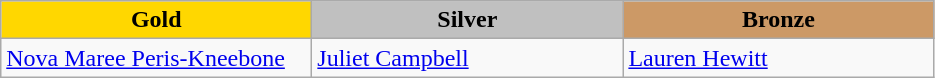<table class="wikitable" style="text-align:left">
<tr align="center">
<td width=200 bgcolor=gold><strong>Gold</strong></td>
<td width=200 bgcolor=silver><strong>Silver</strong></td>
<td width=200 bgcolor=CC9966><strong>Bronze</strong></td>
</tr>
<tr>
<td><a href='#'>Nova Maree Peris-Kneebone</a><br><em></em></td>
<td><a href='#'>Juliet Campbell</a><br><em></em></td>
<td><a href='#'>Lauren Hewitt</a><br><em></em></td>
</tr>
</table>
